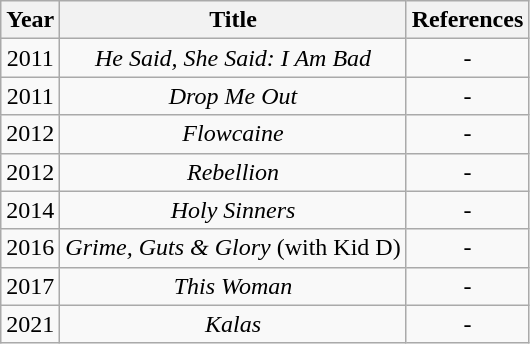<table class="wikitable plainrowheaders" style="text-align:center;">
<tr>
<th>Year</th>
<th>Title</th>
<th>References</th>
</tr>
<tr>
<td>2011</td>
<td><em>He Said, She Said: I Am Bad</em></td>
<td>-</td>
</tr>
<tr>
<td>2011</td>
<td><em>Drop Me Out</em></td>
<td>-</td>
</tr>
<tr>
<td>2012</td>
<td><em>Flowcaine</em></td>
<td>-</td>
</tr>
<tr>
<td>2012</td>
<td><em>Rebellion</em></td>
<td>-</td>
</tr>
<tr>
<td>2014</td>
<td><em>Holy Sinners</em></td>
<td>-</td>
</tr>
<tr>
<td>2016</td>
<td><em>Grime, Guts & Glory</em> (with Kid D)</td>
<td>-</td>
</tr>
<tr>
<td>2017</td>
<td><em>This Woman</em></td>
<td>-</td>
</tr>
<tr>
<td>2021</td>
<td><em>Kalas</em></td>
<td>-</td>
</tr>
</table>
